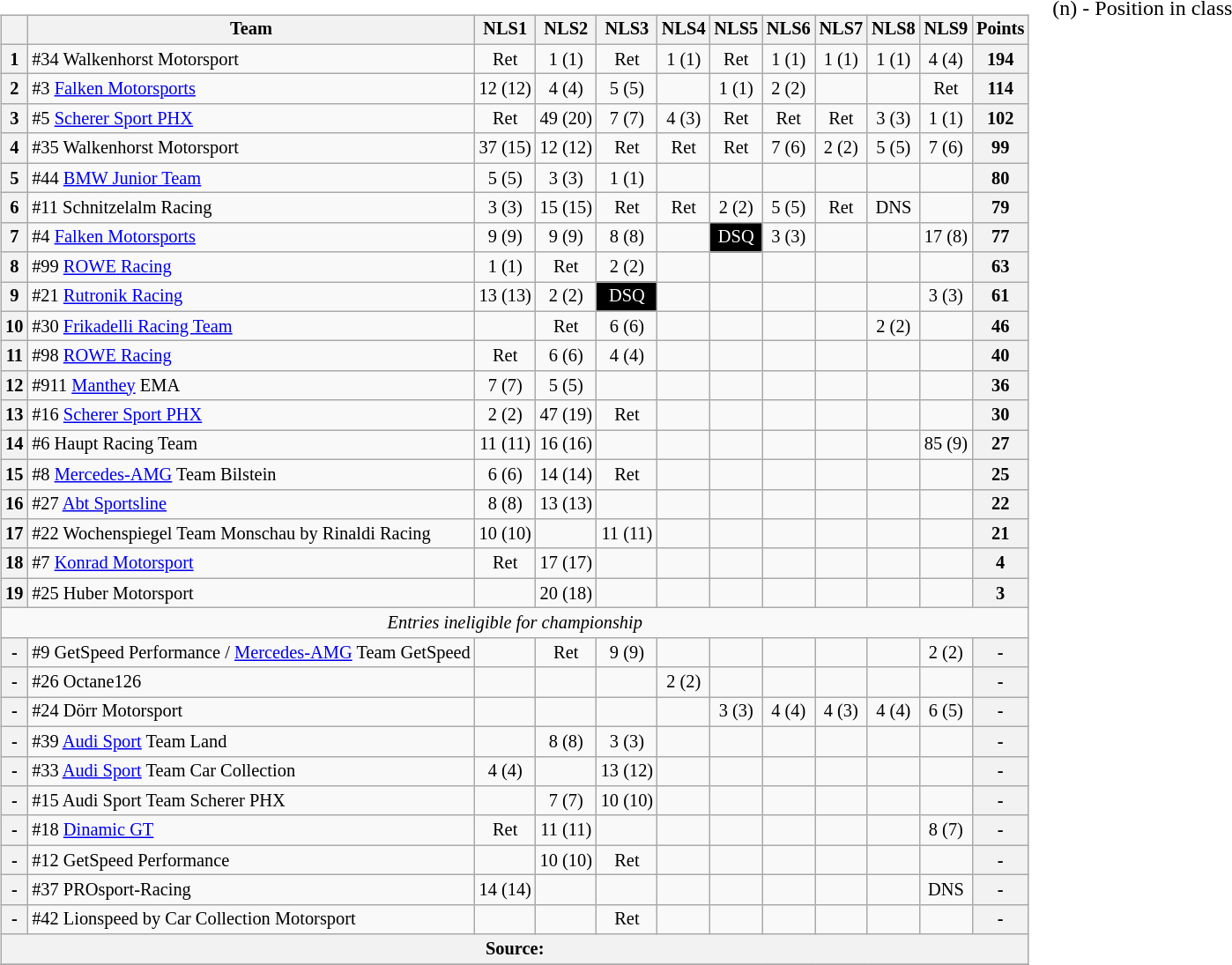<table>
<tr>
<td valign="top"><br><table class="wikitable" style="font-size:85%; text-align:center;">
<tr>
<th></th>
<th>Team</th>
<th>NLS1</th>
<th>NLS2</th>
<th>NLS3</th>
<th>NLS4</th>
<th>NLS5</th>
<th>NLS6</th>
<th>NLS7</th>
<th>NLS8</th>
<th>NLS9</th>
<th>Points</th>
</tr>
<tr>
<th>1</th>
<td align=left> #34 Walkenhorst Motorsport</td>
<td> Ret</td>
<td> 1 (1)</td>
<td> Ret</td>
<td> 1 (1)</td>
<td> Ret</td>
<td> 1 (1)</td>
<td> 1 (1)</td>
<td> 1 (1)</td>
<td> 4 (4)</td>
<th>194</th>
</tr>
<tr>
<th>2</th>
<td align=left> #3 <a href='#'>Falken Motorsports</a></td>
<td> 12 (12)</td>
<td> 4 (4)</td>
<td> 5 (5)</td>
<td></td>
<td> 1 (1)</td>
<td> 2 (2)</td>
<td></td>
<td></td>
<td> Ret</td>
<th>114</th>
</tr>
<tr>
<th>3</th>
<td align=left> #5 <a href='#'>Scherer Sport PHX</a></td>
<td> Ret</td>
<td> 49 (20)</td>
<td> 7 (7)</td>
<td> 4 (3)</td>
<td> Ret</td>
<td> Ret</td>
<td> Ret</td>
<td> 3 (3)</td>
<td> 1 (1)</td>
<th>102</th>
</tr>
<tr>
<th>4</th>
<td align=left> #35 Walkenhorst Motorsport</td>
<td> 37 (15)</td>
<td> 12 (12)</td>
<td> Ret</td>
<td> Ret</td>
<td> Ret</td>
<td> 7 (6)</td>
<td> 2 (2)</td>
<td> 5 (5)</td>
<td> 7 (6)</td>
<th>99</th>
</tr>
<tr>
<th>5</th>
<td align=left> #44 <a href='#'>BMW Junior Team</a></td>
<td> 5 (5)</td>
<td> 3 (3)</td>
<td> 1 (1)</td>
<td></td>
<td></td>
<td></td>
<td></td>
<td></td>
<td></td>
<th>80</th>
</tr>
<tr>
<th>6</th>
<td align=left> #11 Schnitzelalm Racing</td>
<td> 3 (3)</td>
<td> 15 (15)</td>
<td> Ret</td>
<td> Ret</td>
<td> 2 (2)</td>
<td> 5 (5)</td>
<td> Ret</td>
<td> DNS</td>
<td></td>
<th>79</th>
</tr>
<tr>
<th>7</th>
<td align=left> #4 <a href='#'>Falken Motorsports</a></td>
<td> 9 (9)</td>
<td> 9 (9)</td>
<td> 8 (8)</td>
<td></td>
<td style="background:#000000; color:#ffffff">DSQ</td>
<td> 3 (3)</td>
<td></td>
<td></td>
<td> 17 (8)</td>
<th>77</th>
</tr>
<tr>
<th>8</th>
<td align=left> #99 <a href='#'>ROWE Racing</a></td>
<td> 1 (1)</td>
<td> Ret</td>
<td> 2 (2)</td>
<td></td>
<td></td>
<td></td>
<td></td>
<td></td>
<td></td>
<th>63</th>
</tr>
<tr>
<th>9</th>
<td align=left> #21 <a href='#'>Rutronik Racing</a></td>
<td> 13 (13)</td>
<td> 2 (2)</td>
<td style="background:#000000; color:#ffffff">DSQ</td>
<td></td>
<td></td>
<td></td>
<td></td>
<td></td>
<td> 3 (3)</td>
<th>61</th>
</tr>
<tr>
<th>10</th>
<td align=left> #30 <a href='#'>Frikadelli Racing Team</a></td>
<td></td>
<td> Ret</td>
<td> 6 (6)</td>
<td></td>
<td></td>
<td></td>
<td></td>
<td> 2 (2)</td>
<td></td>
<th>46</th>
</tr>
<tr>
<th>11</th>
<td align=left> #98 <a href='#'>ROWE Racing</a></td>
<td> Ret</td>
<td> 6 (6)</td>
<td> 4 (4)</td>
<td></td>
<td></td>
<td></td>
<td></td>
<td></td>
<td></td>
<th>40</th>
</tr>
<tr>
<th>12</th>
<td align=left> #911 <a href='#'>Manthey</a> EMA</td>
<td> 7 (7)</td>
<td> 5 (5)</td>
<td></td>
<td></td>
<td></td>
<td></td>
<td></td>
<td></td>
<td></td>
<th>36</th>
</tr>
<tr>
<th>13</th>
<td align=left> #16 <a href='#'>Scherer Sport PHX</a></td>
<td> 2 (2)</td>
<td> 47 (19)</td>
<td> Ret</td>
<td></td>
<td></td>
<td></td>
<td></td>
<td></td>
<td></td>
<th>30</th>
</tr>
<tr>
<th>14</th>
<td align=left> #6 Haupt Racing Team</td>
<td> 11 (11)</td>
<td> 16 (16)</td>
<td></td>
<td></td>
<td></td>
<td></td>
<td></td>
<td></td>
<td> 85 (9)</td>
<th>27</th>
</tr>
<tr>
<th>15</th>
<td align=left> #8 <a href='#'>Mercedes-AMG</a> Team Bilstein</td>
<td> 6 (6)</td>
<td> 14 (14)</td>
<td> Ret</td>
<td></td>
<td></td>
<td></td>
<td></td>
<td></td>
<td></td>
<th>25</th>
</tr>
<tr>
<th>16</th>
<td align=left> #27 <a href='#'>Abt Sportsline</a></td>
<td> 8 (8)</td>
<td> 13 (13)</td>
<td></td>
<td></td>
<td></td>
<td></td>
<td></td>
<td></td>
<td></td>
<th>22</th>
</tr>
<tr>
<th>17</th>
<td align=left> #22 Wochenspiegel Team Monschau by Rinaldi Racing</td>
<td> 10 (10)</td>
<td></td>
<td> 11 (11)</td>
<td></td>
<td></td>
<td></td>
<td></td>
<td></td>
<td></td>
<th>21</th>
</tr>
<tr>
<th>18</th>
<td align=left> #7 <a href='#'>Konrad Motorsport</a></td>
<td> Ret</td>
<td> 17 (17)</td>
<td></td>
<td></td>
<td></td>
<td></td>
<td></td>
<td></td>
<td></td>
<th>4</th>
</tr>
<tr>
<th>19</th>
<td align=left> #25 Huber Motorsport</td>
<td></td>
<td> 20 (18)</td>
<td></td>
<td></td>
<td></td>
<td></td>
<td></td>
<td></td>
<td></td>
<th>3</th>
</tr>
<tr>
<td colspan=12><em>Entries ineligible for championship</em></td>
</tr>
<tr>
<th>-</th>
<td align=left> #9 GetSpeed Performance / <a href='#'>Mercedes-AMG</a> Team GetSpeed</td>
<td></td>
<td> Ret</td>
<td> 9 (9)</td>
<td></td>
<td></td>
<td></td>
<td></td>
<td></td>
<td> 2 (2)</td>
<th>-</th>
</tr>
<tr>
<th>-</th>
<td align=left> #26 Octane126</td>
<td></td>
<td></td>
<td></td>
<td> 2 (2)</td>
<td></td>
<td></td>
<td></td>
<td></td>
<td></td>
<th>-</th>
</tr>
<tr>
<th>-</th>
<td align=left> #24 Dörr Motorsport</td>
<td></td>
<td></td>
<td></td>
<td></td>
<td> 3 (3)</td>
<td> 4 (4)</td>
<td> 4 (3)</td>
<td> 4 (4)</td>
<td> 6 (5)</td>
<th>-</th>
</tr>
<tr>
<th>-</th>
<td align=left> #39 <a href='#'>Audi Sport</a> Team Land</td>
<td></td>
<td> 8 (8)</td>
<td> 3 (3)</td>
<td></td>
<td></td>
<td></td>
<td></td>
<td></td>
<td></td>
<th>-</th>
</tr>
<tr>
<th>-</th>
<td align=left> #33 <a href='#'>Audi Sport</a> Team Car Collection</td>
<td> 4 (4)</td>
<td></td>
<td> 13 (12)</td>
<td></td>
<td></td>
<td></td>
<td></td>
<td></td>
<td></td>
<th>-</th>
</tr>
<tr>
<th>-</th>
<td align=left> #15 Audi Sport Team Scherer PHX</td>
<td></td>
<td> 7 (7)</td>
<td> 10 (10)</td>
<td></td>
<td></td>
<td></td>
<td></td>
<td></td>
<td></td>
<th>-</th>
</tr>
<tr>
<th>-</th>
<td align=left> #18 <a href='#'>Dinamic GT</a></td>
<td> Ret</td>
<td> 11 (11)</td>
<td></td>
<td></td>
<td></td>
<td></td>
<td></td>
<td></td>
<td> 8 (7)</td>
<th>-</th>
</tr>
<tr>
<th>-</th>
<td align=left> #12 GetSpeed Performance</td>
<td></td>
<td> 10 (10)</td>
<td> Ret</td>
<td></td>
<td></td>
<td></td>
<td></td>
<td></td>
<td></td>
<th>-</th>
</tr>
<tr>
<th>-</th>
<td align=left> #37 PROsport-Racing</td>
<td> 14 (14)</td>
<td></td>
<td></td>
<td></td>
<td></td>
<td></td>
<td></td>
<td></td>
<td> DNS</td>
<th>-</th>
</tr>
<tr>
<th>-</th>
<td align=left> #42 Lionspeed by Car Collection Motorsport</td>
<td></td>
<td></td>
<td> Ret</td>
<td></td>
<td></td>
<td></td>
<td></td>
<td></td>
<td></td>
<th>-</th>
</tr>
<tr>
<th colspan="13">Source: </th>
</tr>
<tr>
</tr>
</table>
</td>
<td valign="top"><br>
<span>(n) - Position in class</span></td>
</tr>
</table>
